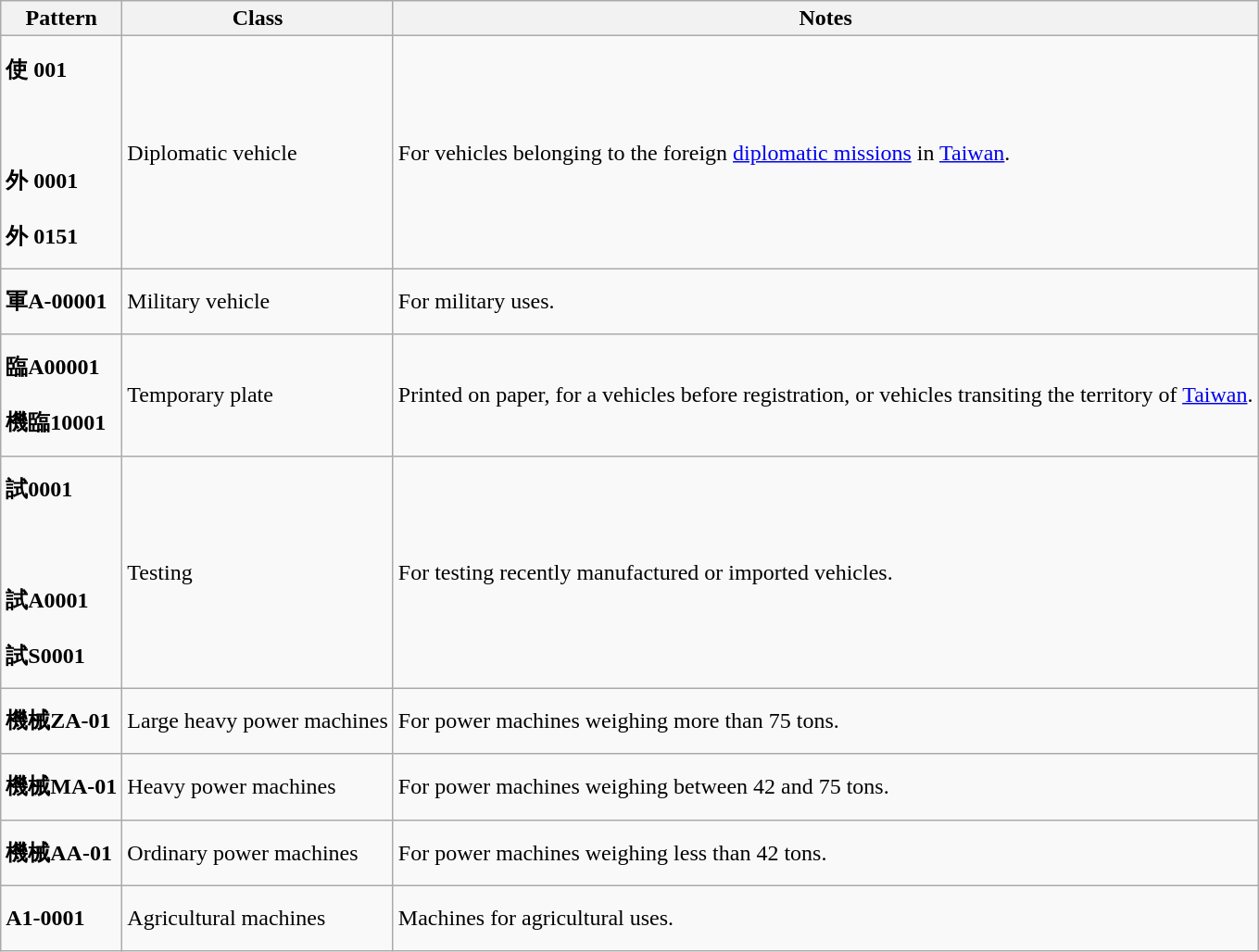<table class=wikitable>
<tr>
<th>Pattern</th>
<th>Class</th>
<th>Notes</th>
</tr>
<tr>
<td style="line-height:2.5;"><span><span><strong>使</strong></span> <strong>001</strong></span><br><br><span><span><strong>外</strong></span> <strong>0001</strong></span><br>
<span><span><strong>外</strong></span> <strong>0151</strong></span></td>
<td>Diplomatic vehicle</td>
<td>For vehicles belonging to the foreign <a href='#'>diplomatic missions</a> in <a href='#'>Taiwan</a>.</td>
</tr>
<tr>
<td style="line-height:2.5;"><span><strong>軍A-00001</strong></span></td>
<td>Military vehicle</td>
<td>For military uses.</td>
</tr>
<tr>
<td style="line-height:2.5;"><span><strong>臨A00001</strong></span><br><span><strong>機臨10001</strong></span></td>
<td>Temporary plate</td>
<td>Printed on paper, for a vehicles before registration, or vehicles transiting the territory of <a href='#'>Taiwan</a>.</td>
</tr>
<tr>
<td style="line-height:2.5;"><span><strong>試0001</strong></span><br><br><span><strong>試A0001</strong></span><br>
<span><strong>試S0001</strong></span></td>
<td>Testing</td>
<td>For testing recently manufactured or imported vehicles.</td>
</tr>
<tr>
<td style="line-height:2.5;"><span><strong>機械ZA-01</strong></span></td>
<td>Large heavy power machines</td>
<td>For power machines weighing more than 75 tons.</td>
</tr>
<tr>
<td style="line-height:2.5;"><span><strong>機械MA-01</strong></span></td>
<td>Heavy power machines</td>
<td>For power machines weighing between 42 and 75 tons.</td>
</tr>
<tr>
<td style="line-height:2.5;"><span><strong>機械AA-01</strong></span></td>
<td>Ordinary power machines</td>
<td>For power machines weighing less than 42 tons.</td>
</tr>
<tr>
<td style="line-height:2.5;"><span><strong>A1-0001</strong></span></td>
<td>Agricultural machines</td>
<td>Machines for agricultural uses.</td>
</tr>
</table>
